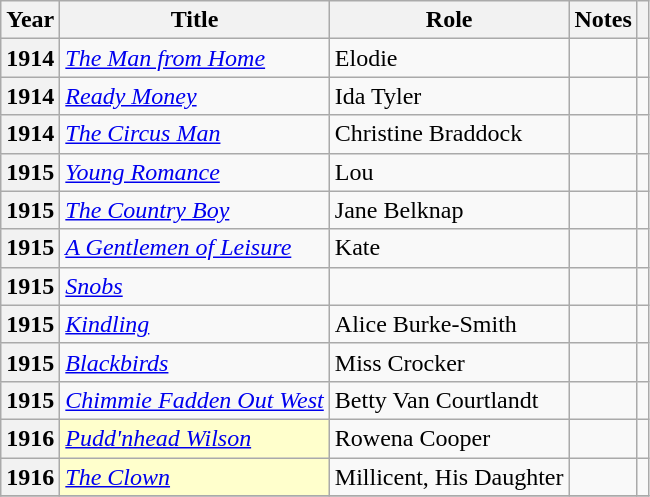<table class="wikitable plainrowheaders sortable" style="margin-right: 0;">
<tr>
<th scope="col">Year</th>
<th scope="col">Title</th>
<th scope="col">Role</th>
<th scope="col" class="unsortable">Notes</th>
<th scope="col" class="unsortable"></th>
</tr>
<tr>
<th scope="row">1914</th>
<td><em><a href='#'>The Man from Home</a></em></td>
<td>Elodie</td>
<td></td>
<td style="text-align:center;"></td>
</tr>
<tr>
<th scope="row">1914</th>
<td><em><a href='#'>Ready Money</a></em></td>
<td>Ida Tyler</td>
<td></td>
<td style="text-align:center;"></td>
</tr>
<tr>
<th scope="row">1914</th>
<td><em><a href='#'>The Circus Man</a></em></td>
<td>Christine Braddock</td>
<td></td>
<td style="text-align:center;"></td>
</tr>
<tr>
<th scope="row">1915</th>
<td><em><a href='#'>Young Romance</a></em></td>
<td>Lou</td>
<td></td>
<td style="text-align:center;"></td>
</tr>
<tr>
<th scope="row">1915</th>
<td><em><a href='#'>The Country Boy</a></em></td>
<td>Jane Belknap</td>
<td></td>
<td style="text-align:center;"></td>
</tr>
<tr>
<th scope="row">1915</th>
<td><em><a href='#'>A Gentlemen of Leisure</a></em></td>
<td>Kate</td>
<td></td>
<td style="text-align:center;"></td>
</tr>
<tr>
<th scope="row">1915</th>
<td><em><a href='#'>Snobs</a></em></td>
<td></td>
<td></td>
<td style="text-align:center;"></td>
</tr>
<tr>
<th scope="row">1915</th>
<td><em><a href='#'>Kindling</a></em></td>
<td>Alice Burke-Smith</td>
<td></td>
<td style="text-align:center;"></td>
</tr>
<tr>
<th scope="row">1915</th>
<td><em><a href='#'>Blackbirds</a></em></td>
<td>Miss Crocker</td>
<td></td>
<td style="text-align:center;"></td>
</tr>
<tr>
<th scope="row">1915</th>
<td><em><a href='#'>Chimmie Fadden Out West</a></em></td>
<td>Betty Van Courtlandt</td>
<td></td>
<td style="text-align:center;"></td>
</tr>
<tr>
<th scope="row">1916</th>
<td style="background:#ffc;"><em><a href='#'>Pudd'nhead Wilson</a></em> </td>
<td>Rowena Cooper</td>
<td></td>
<td style="text-align:center;"></td>
</tr>
<tr>
<th scope="row">1916</th>
<td style="background:#ffc;"><em><a href='#'>The Clown</a></em> </td>
<td>Millicent, His Daughter</td>
<td></td>
<td style="text-align:center;"></td>
</tr>
<tr>
</tr>
</table>
